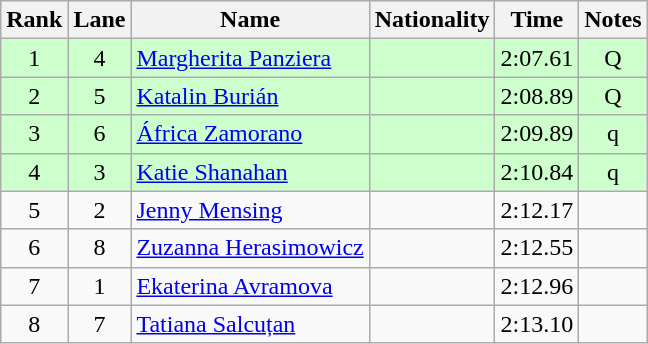<table class="wikitable sortable" style="text-align:center">
<tr>
<th>Rank</th>
<th>Lane</th>
<th>Name</th>
<th>Nationality</th>
<th>Time</th>
<th>Notes</th>
</tr>
<tr bgcolor=ccffcc>
<td>1</td>
<td>4</td>
<td align=left><a href='#'>Margherita Panziera</a></td>
<td align=left></td>
<td>2:07.61</td>
<td>Q</td>
</tr>
<tr bgcolor=ccffcc>
<td>2</td>
<td>5</td>
<td align=left><a href='#'>Katalin Burián</a></td>
<td align=left></td>
<td>2:08.89</td>
<td>Q</td>
</tr>
<tr bgcolor=ccffcc>
<td>3</td>
<td>6</td>
<td align=left><a href='#'>África Zamorano</a></td>
<td align=left></td>
<td>2:09.89</td>
<td>q</td>
</tr>
<tr bgcolor=ccffcc>
<td>4</td>
<td>3</td>
<td align=left><a href='#'>Katie Shanahan</a></td>
<td align=left></td>
<td>2:10.84</td>
<td>q</td>
</tr>
<tr>
<td>5</td>
<td>2</td>
<td align=left><a href='#'>Jenny Mensing</a></td>
<td align=left></td>
<td>2:12.17</td>
<td></td>
</tr>
<tr>
<td>6</td>
<td>8</td>
<td align=left><a href='#'>Zuzanna Herasimowicz</a></td>
<td align=left></td>
<td>2:12.55</td>
<td></td>
</tr>
<tr>
<td>7</td>
<td>1</td>
<td align=left><a href='#'>Ekaterina Avramova</a></td>
<td align=left></td>
<td>2:12.96</td>
<td></td>
</tr>
<tr>
<td>8</td>
<td>7</td>
<td align=left><a href='#'>Tatiana Salcuțan</a></td>
<td align=left></td>
<td>2:13.10</td>
<td></td>
</tr>
</table>
